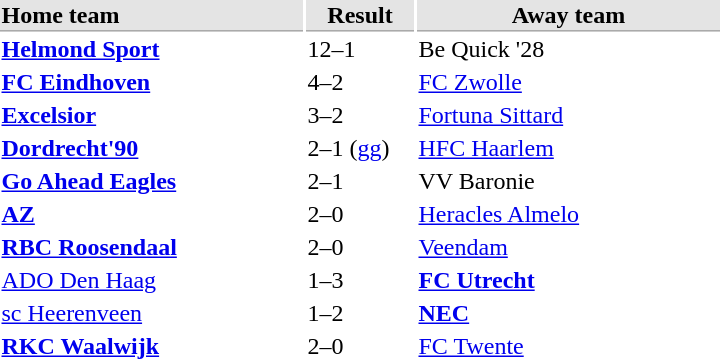<table>
<tr bgcolor="#E4E4E4">
<th style="border-bottom:1px solid #AAAAAA" width="200" align="left">Home team</th>
<th style="border-bottom:1px solid #AAAAAA" width="70" align="center">Result</th>
<th style="border-bottom:1px solid #AAAAAA" width="200">Away team</th>
</tr>
<tr>
<td><strong><a href='#'>Helmond Sport</a></strong></td>
<td>12–1</td>
<td>Be Quick '28</td>
</tr>
<tr>
<td><strong><a href='#'>FC Eindhoven</a></strong></td>
<td>4–2</td>
<td><a href='#'>FC Zwolle</a></td>
</tr>
<tr>
<td><strong><a href='#'>Excelsior</a></strong></td>
<td>3–2</td>
<td><a href='#'>Fortuna Sittard</a></td>
</tr>
<tr>
<td><strong><a href='#'>Dordrecht'90</a></strong></td>
<td>2–1 (<a href='#'>gg</a>)</td>
<td><a href='#'>HFC Haarlem</a></td>
</tr>
<tr>
<td><strong><a href='#'>Go Ahead Eagles</a></strong></td>
<td>2–1</td>
<td>VV Baronie</td>
</tr>
<tr>
<td><strong><a href='#'>AZ</a></strong></td>
<td>2–0</td>
<td><a href='#'>Heracles Almelo</a></td>
</tr>
<tr>
<td><strong><a href='#'>RBC Roosendaal</a></strong></td>
<td>2–0</td>
<td><a href='#'>Veendam</a></td>
</tr>
<tr>
<td><a href='#'>ADO Den Haag</a></td>
<td>1–3</td>
<td><strong><a href='#'>FC Utrecht</a></strong></td>
</tr>
<tr>
<td><a href='#'>sc Heerenveen</a></td>
<td>1–2</td>
<td><strong><a href='#'>NEC</a></strong></td>
</tr>
<tr>
<td><strong><a href='#'>RKC Waalwijk</a></strong></td>
<td>2–0</td>
<td><a href='#'>FC Twente</a></td>
</tr>
</table>
